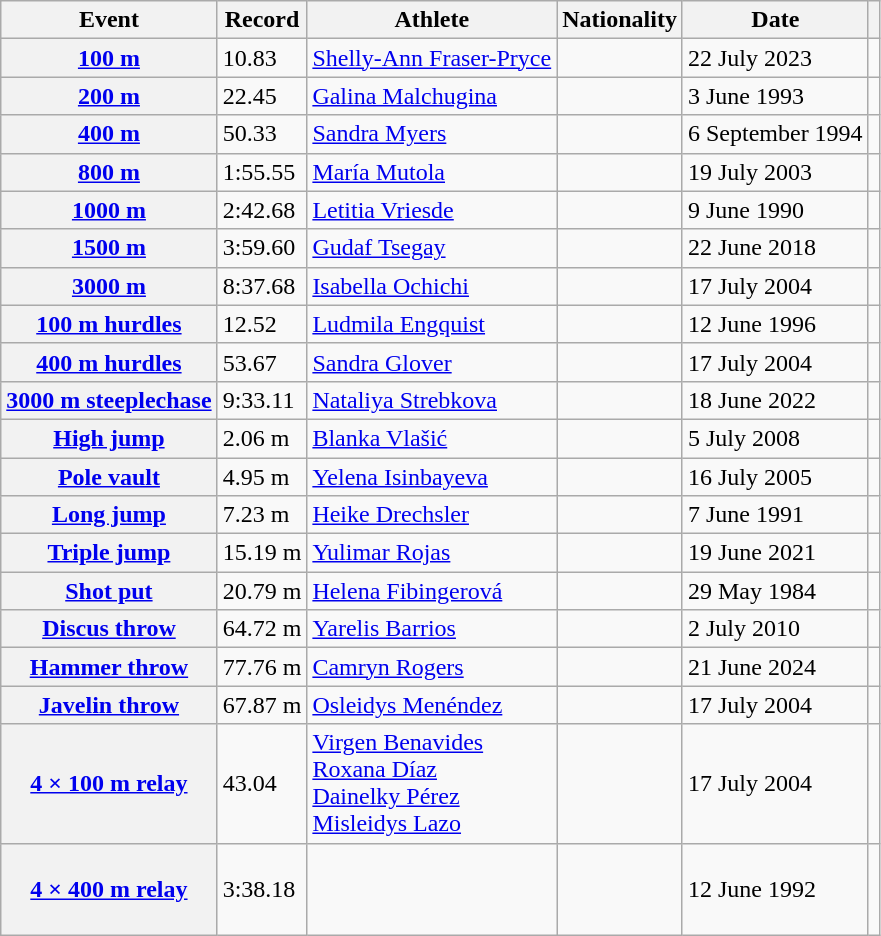<table class="wikitable sticky-header plainrowheaders">
<tr>
<th scope="col">Event</th>
<th scope="col">Record</th>
<th scope="col">Athlete</th>
<th scope="col">Nationality</th>
<th scope="col">Date</th>
<th scope="col"></th>
</tr>
<tr>
<th scope="row"><a href='#'>100 m</a></th>
<td>10.83 </td>
<td><a href='#'>Shelly-Ann Fraser-Pryce</a></td>
<td></td>
<td>22 July 2023</td>
<td></td>
</tr>
<tr>
<th scope="row"><a href='#'>200 m</a></th>
<td>22.45</td>
<td><a href='#'>Galina Malchugina</a></td>
<td></td>
<td>3 June 1993</td>
<td></td>
</tr>
<tr>
<th scope="row"><a href='#'>400 m</a></th>
<td>50.33</td>
<td><a href='#'>Sandra Myers</a></td>
<td></td>
<td>6 September 1994</td>
<td></td>
</tr>
<tr>
<th scope="row"><a href='#'>800 m</a></th>
<td>1:55.55</td>
<td><a href='#'>María Mutola</a></td>
<td></td>
<td>19 July 2003</td>
<td></td>
</tr>
<tr>
<th scope="row"><a href='#'>1000 m</a></th>
<td>2:42.68</td>
<td><a href='#'>Letitia Vriesde</a></td>
<td></td>
<td>9 June 1990</td>
<td></td>
</tr>
<tr>
<th scope="row"><a href='#'>1500 m</a></th>
<td>3:59.60</td>
<td><a href='#'>Gudaf Tsegay</a></td>
<td></td>
<td>22 June 2018</td>
<td></td>
</tr>
<tr>
<th scope="row"><a href='#'>3000 m</a></th>
<td>8:37.68</td>
<td><a href='#'>Isabella Ochichi</a></td>
<td></td>
<td>17 July 2004</td>
<td></td>
</tr>
<tr>
<th scope="row"><a href='#'>100 m hurdles</a></th>
<td>12.52</td>
<td><a href='#'>Ludmila Engquist</a></td>
<td></td>
<td>12 June 1996</td>
<td></td>
</tr>
<tr>
<th scope="row"><a href='#'>400 m hurdles</a></th>
<td>53.67</td>
<td><a href='#'>Sandra Glover</a></td>
<td></td>
<td>17 July 2004</td>
<td></td>
</tr>
<tr>
<th scope="row"><a href='#'>3000 m steeplechase</a></th>
<td>9:33.11</td>
<td><a href='#'>Nataliya Strebkova</a></td>
<td></td>
<td>18 June 2022</td>
<td></td>
</tr>
<tr>
<th scope="row"><a href='#'>High jump</a></th>
<td>2.06 m</td>
<td><a href='#'>Blanka Vlašić</a></td>
<td></td>
<td>5 July 2008</td>
<td></td>
</tr>
<tr>
<th scope="row"><a href='#'>Pole vault</a></th>
<td>4.95 m</td>
<td><a href='#'>Yelena Isinbayeva</a></td>
<td></td>
<td>16 July 2005</td>
<td></td>
</tr>
<tr>
<th scope="row"><a href='#'>Long jump</a></th>
<td>7.23 m</td>
<td><a href='#'>Heike Drechsler</a></td>
<td></td>
<td>7 June 1991</td>
<td></td>
</tr>
<tr>
<th scope="row"><a href='#'>Triple jump</a></th>
<td>15.19 m </td>
<td><a href='#'>Yulimar Rojas</a></td>
<td></td>
<td>19 June 2021</td>
<td></td>
</tr>
<tr>
<th scope="row"><a href='#'>Shot put</a></th>
<td>20.79 m</td>
<td><a href='#'>Helena Fibingerová</a></td>
<td></td>
<td>29 May 1984</td>
<td></td>
</tr>
<tr>
<th scope="row"><a href='#'>Discus throw</a></th>
<td>64.72 m</td>
<td><a href='#'>Yarelis Barrios</a></td>
<td></td>
<td>2 July 2010</td>
<td></td>
</tr>
<tr>
<th scope="row"><a href='#'>Hammer throw</a></th>
<td>77.76 m</td>
<td><a href='#'>Camryn Rogers</a></td>
<td></td>
<td>21 June 2024</td>
<td></td>
</tr>
<tr>
<th scope="row"><a href='#'>Javelin throw</a></th>
<td>67.87 m</td>
<td><a href='#'>Osleidys Menéndez</a></td>
<td></td>
<td>17 July 2004</td>
<td></td>
</tr>
<tr>
<th scope="row"><a href='#'>4 × 100 m relay</a></th>
<td>43.04</td>
<td><a href='#'>Virgen Benavides</a><br><a href='#'>Roxana Díaz</a><br><a href='#'>Dainelky Pérez</a><br><a href='#'>Misleidys Lazo</a></td>
<td></td>
<td>17 July 2004</td>
<td></td>
</tr>
<tr>
<th scope="row"><a href='#'>4 × 400 m relay</a></th>
<td>3:38.18</td>
<td><br><br><br></td>
<td></td>
<td>12 June 1992</td>
<td></td>
</tr>
</table>
